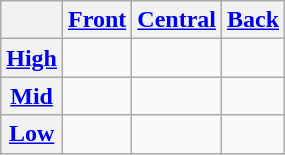<table class="wikitable" style="text-align:center">
<tr>
<th></th>
<th><a href='#'>Front</a></th>
<th><a href='#'>Central</a></th>
<th><a href='#'>Back</a></th>
</tr>
<tr>
<th><a href='#'>High</a></th>
<td></td>
<td></td>
<td></td>
</tr>
<tr>
<th><a href='#'>Mid</a></th>
<td></td>
<td></td>
<td></td>
</tr>
<tr>
<th><a href='#'>Low</a></th>
<td></td>
<td></td>
<td></td>
</tr>
</table>
